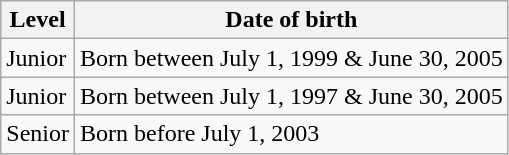<table class="wikitable unsortable" style="text-align:left">
<tr>
<th scope="col">Level</th>
<th scope="col">Date of birth</th>
</tr>
<tr>
<td>Junior <em></em></td>
<td>Born between July 1, 1999 & June 30, 2005</td>
</tr>
<tr>
<td>Junior <em></em></td>
<td>Born between July 1, 1997 & June 30, 2005</td>
</tr>
<tr>
<td>Senior <em></em></td>
<td>Born before July 1, 2003</td>
</tr>
</table>
